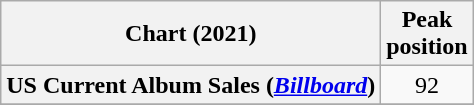<table class="wikitable sortable plainrowheaders" style="text-align:center">
<tr>
<th scope="col">Chart (2021)</th>
<th scope="col">Peak<br> position</th>
</tr>
<tr>
<th scope="row">US Current Album Sales (<em><a href='#'>Billboard</a></em>)</th>
<td>92</td>
</tr>
<tr>
</tr>
</table>
